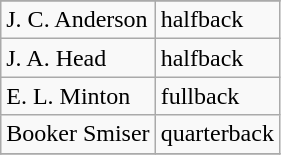<table class="wikitable">
<tr>
</tr>
<tr>
<td>J. C. Anderson</td>
<td>halfback</td>
</tr>
<tr>
<td>J. A. Head</td>
<td>halfback</td>
</tr>
<tr>
<td>E. L. Minton</td>
<td>fullback</td>
</tr>
<tr>
<td>Booker Smiser</td>
<td>quarterback</td>
</tr>
<tr>
</tr>
</table>
